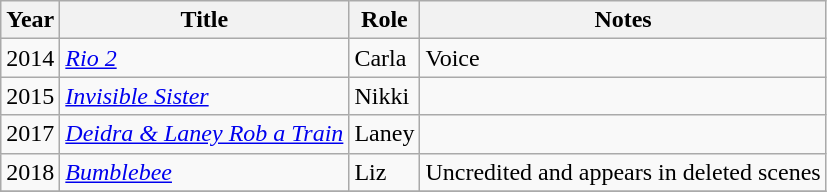<table class="wikitable">
<tr>
<th>Year</th>
<th>Title</th>
<th>Role</th>
<th>Notes</th>
</tr>
<tr>
<td>2014</td>
<td><em><a href='#'>Rio 2</a></em></td>
<td>Carla</td>
<td>Voice</td>
</tr>
<tr>
<td>2015</td>
<td><em><a href='#'>Invisible Sister</a></em></td>
<td>Nikki</td>
<td></td>
</tr>
<tr>
<td>2017</td>
<td><em><a href='#'>Deidra & Laney Rob a Train</a></em></td>
<td>Laney</td>
<td></td>
</tr>
<tr>
<td>2018</td>
<td><em><a href='#'>Bumblebee</a></em></td>
<td>Liz</td>
<td>Uncredited and appears in deleted scenes</td>
</tr>
<tr>
</tr>
</table>
